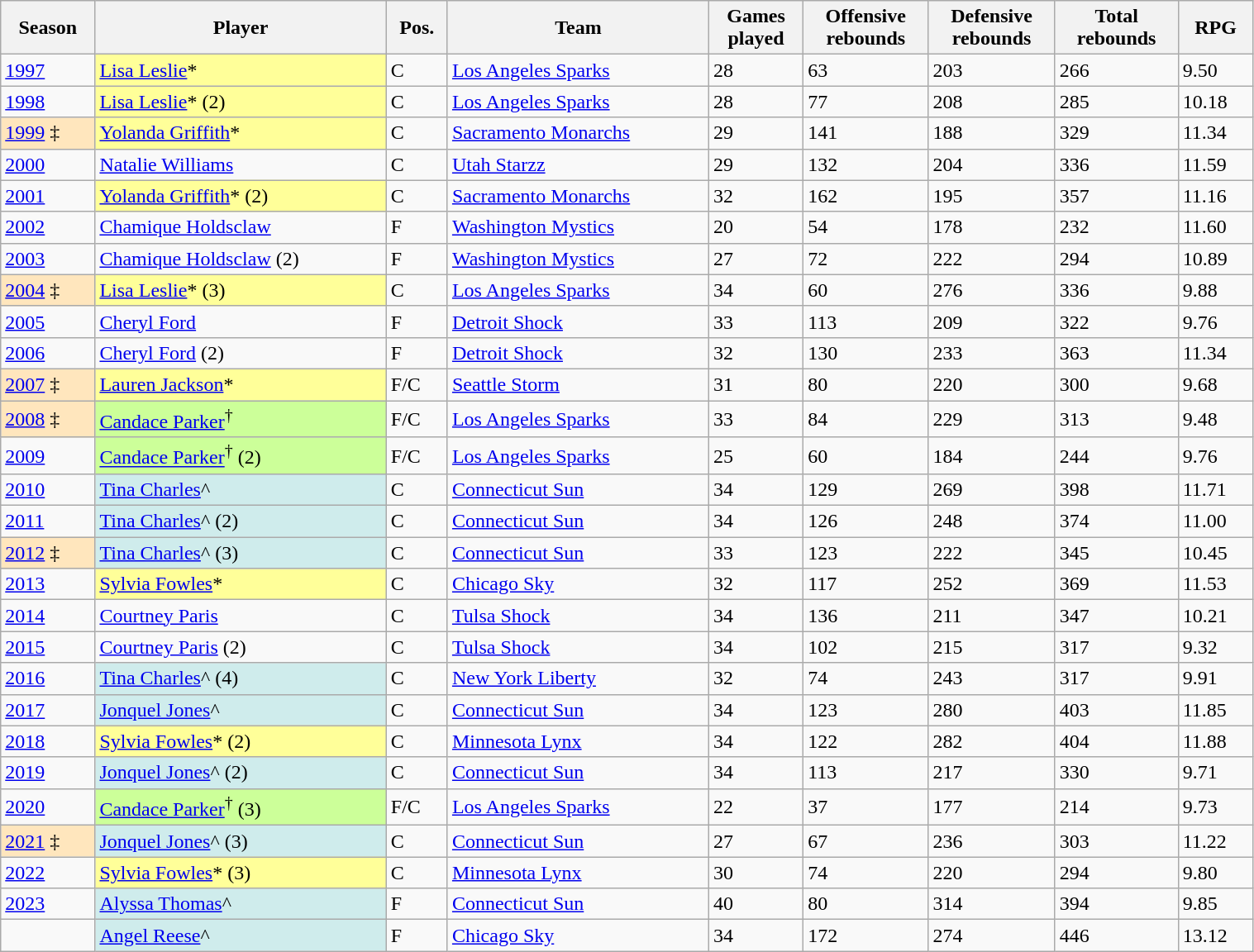<table class="wikitable sortable" style="width: 80%;">
<tr>
<th>Season</th>
<th>Player</th>
<th class="unsortable">Pos.</th>
<th>Team</th>
<th>Games<br>played</th>
<th>Offensive<br>rebounds</th>
<th>Defensive<br>rebounds</th>
<th>Total<br>rebounds</th>
<th>RPG</th>
</tr>
<tr>
<td><a href='#'>1997</a></td>
<td bgcolor="ffff99"><a href='#'>Lisa Leslie</a>*</td>
<td>C</td>
<td><a href='#'>Los Angeles Sparks</a></td>
<td>28</td>
<td>63</td>
<td>203</td>
<td>266</td>
<td>9.50</td>
</tr>
<tr>
<td><a href='#'>1998</a></td>
<td bgcolor="ffff99"><a href='#'>Lisa Leslie</a>* (2)</td>
<td>C</td>
<td><a href='#'>Los Angeles Sparks</a></td>
<td>28</td>
<td>77</td>
<td>208</td>
<td>285</td>
<td>10.18</td>
</tr>
<tr>
<td !scope="row" style="background-color:#FFE6BD"><a href='#'>1999</a> ‡</td>
<td bgcolor="ffff99"><a href='#'>Yolanda Griffith</a>*</td>
<td>C</td>
<td><a href='#'>Sacramento Monarchs</a></td>
<td>29</td>
<td>141</td>
<td>188</td>
<td>329</td>
<td>11.34</td>
</tr>
<tr>
<td><a href='#'>2000</a></td>
<td><a href='#'>Natalie Williams</a></td>
<td>C</td>
<td><a href='#'>Utah Starzz</a></td>
<td>29</td>
<td>132</td>
<td>204</td>
<td>336</td>
<td>11.59</td>
</tr>
<tr>
<td><a href='#'>2001</a></td>
<td bgcolor="ffff99"><a href='#'>Yolanda Griffith</a>* (2)</td>
<td>C</td>
<td><a href='#'>Sacramento Monarchs</a></td>
<td>32</td>
<td>162</td>
<td>195</td>
<td>357</td>
<td>11.16</td>
</tr>
<tr>
<td><a href='#'>2002</a></td>
<td><a href='#'>Chamique Holdsclaw</a></td>
<td>F</td>
<td><a href='#'>Washington Mystics</a></td>
<td>20</td>
<td>54</td>
<td>178</td>
<td>232</td>
<td>11.60</td>
</tr>
<tr>
<td><a href='#'>2003</a></td>
<td><a href='#'>Chamique Holdsclaw</a> (2)</td>
<td>F</td>
<td><a href='#'>Washington Mystics</a></td>
<td>27</td>
<td>72</td>
<td>222</td>
<td>294</td>
<td>10.89</td>
</tr>
<tr>
<td !scope="row" style="background-color:#FFE6BD"><a href='#'>2004</a> ‡</td>
<td bgcolor="ffff99"><a href='#'>Lisa Leslie</a>* (3)</td>
<td>C</td>
<td><a href='#'>Los Angeles Sparks</a></td>
<td>34</td>
<td>60</td>
<td>276</td>
<td>336</td>
<td>9.88</td>
</tr>
<tr>
<td><a href='#'>2005</a></td>
<td><a href='#'>Cheryl Ford</a></td>
<td>F</td>
<td><a href='#'>Detroit Shock</a></td>
<td>33</td>
<td>113</td>
<td>209</td>
<td>322</td>
<td>9.76</td>
</tr>
<tr>
<td><a href='#'>2006</a></td>
<td><a href='#'>Cheryl Ford</a> (2)</td>
<td>F</td>
<td><a href='#'>Detroit Shock</a></td>
<td>32</td>
<td>130</td>
<td>233</td>
<td>363</td>
<td>11.34</td>
</tr>
<tr>
<td !scope="row" style="background-color:#FFE6BD"><a href='#'>2007</a> ‡</td>
<td bgcolor="ffff99"><a href='#'>Lauren Jackson</a>*</td>
<td>F/C</td>
<td><a href='#'>Seattle Storm</a></td>
<td>31</td>
<td>80</td>
<td>220</td>
<td>300</td>
<td>9.68</td>
</tr>
<tr>
<td !scope="row" style="background-color:#FFE6BD"><a href='#'>2008</a> ‡</td>
<td bgcolor="ccff99"><a href='#'>Candace Parker</a><sup>†</sup></td>
<td>F/C</td>
<td><a href='#'>Los Angeles Sparks</a></td>
<td>33</td>
<td>84</td>
<td>229</td>
<td>313</td>
<td>9.48</td>
</tr>
<tr>
<td><a href='#'>2009</a></td>
<td bgcolor="ccff99"><a href='#'>Candace Parker</a><sup>†</sup> (2)</td>
<td>F/C</td>
<td><a href='#'>Los Angeles Sparks</a></td>
<td>25</td>
<td>60</td>
<td>184</td>
<td>244</td>
<td>9.76</td>
</tr>
<tr>
<td><a href='#'>2010</a></td>
<td bgcolor="cfecec"><a href='#'>Tina Charles</a>^</td>
<td>C</td>
<td><a href='#'>Connecticut Sun</a></td>
<td>34</td>
<td>129</td>
<td>269</td>
<td>398</td>
<td>11.71</td>
</tr>
<tr>
<td><a href='#'>2011</a></td>
<td bgcolor="cfecec"><a href='#'>Tina Charles</a>^ (2)</td>
<td>C</td>
<td><a href='#'>Connecticut Sun</a></td>
<td>34</td>
<td>126</td>
<td>248</td>
<td>374</td>
<td>11.00</td>
</tr>
<tr>
<td !scope="row" style="background-color:#FFE6BD"><a href='#'>2012</a> ‡</td>
<td bgcolor="cfecec"><a href='#'>Tina Charles</a>^ (3)</td>
<td>C</td>
<td><a href='#'>Connecticut Sun</a></td>
<td>33</td>
<td>123</td>
<td>222</td>
<td>345</td>
<td>10.45</td>
</tr>
<tr>
<td><a href='#'>2013</a></td>
<td bgcolor="ffff99"><a href='#'>Sylvia Fowles</a>*</td>
<td>C</td>
<td><a href='#'>Chicago Sky</a></td>
<td>32</td>
<td>117</td>
<td>252</td>
<td>369</td>
<td>11.53</td>
</tr>
<tr>
<td><a href='#'>2014</a></td>
<td><a href='#'>Courtney Paris</a></td>
<td>C</td>
<td><a href='#'>Tulsa Shock</a></td>
<td>34</td>
<td>136</td>
<td>211</td>
<td>347</td>
<td>10.21</td>
</tr>
<tr>
<td><a href='#'>2015</a></td>
<td><a href='#'>Courtney Paris</a> (2)</td>
<td>C</td>
<td><a href='#'>Tulsa Shock</a></td>
<td>34</td>
<td>102</td>
<td>215</td>
<td>317</td>
<td>9.32</td>
</tr>
<tr>
<td><a href='#'>2016</a></td>
<td bgcolor="cfecec"><a href='#'>Tina Charles</a>^ (4)</td>
<td>C</td>
<td><a href='#'>New York Liberty</a></td>
<td>32</td>
<td>74</td>
<td>243</td>
<td>317</td>
<td>9.91</td>
</tr>
<tr>
<td><a href='#'>2017</a></td>
<td bgcolor="cfecec"><a href='#'>Jonquel Jones</a>^</td>
<td>C</td>
<td><a href='#'>Connecticut Sun</a></td>
<td>34</td>
<td>123</td>
<td>280</td>
<td>403</td>
<td>11.85</td>
</tr>
<tr>
<td><a href='#'>2018</a></td>
<td bgcolor="ffff99"><a href='#'>Sylvia Fowles</a>* (2)</td>
<td>C</td>
<td><a href='#'>Minnesota Lynx</a></td>
<td>34</td>
<td>122</td>
<td>282</td>
<td>404</td>
<td>11.88</td>
</tr>
<tr>
<td><a href='#'>2019</a></td>
<td bgcolor="cfecec"><a href='#'>Jonquel Jones</a>^ (2)</td>
<td>C</td>
<td><a href='#'>Connecticut Sun</a></td>
<td>34</td>
<td>113</td>
<td>217</td>
<td>330</td>
<td>9.71</td>
</tr>
<tr>
<td><a href='#'>2020</a></td>
<td bgcolor="ccff99"><a href='#'>Candace Parker</a><sup>†</sup> (3)</td>
<td>F/C</td>
<td><a href='#'>Los Angeles Sparks</a></td>
<td>22</td>
<td>37</td>
<td>177</td>
<td>214</td>
<td>9.73</td>
</tr>
<tr>
<td !scope="row" style="background-color:#FFE6BD"><a href='#'>2021</a> ‡</td>
<td bgcolor="cfecec"><a href='#'>Jonquel Jones</a>^ (3)</td>
<td>C</td>
<td><a href='#'>Connecticut Sun</a></td>
<td>27</td>
<td>67</td>
<td>236</td>
<td>303</td>
<td>11.22</td>
</tr>
<tr>
<td><a href='#'>2022</a></td>
<td bgcolor="ffff99"><a href='#'>Sylvia Fowles</a>* (3)</td>
<td>C</td>
<td><a href='#'>Minnesota Lynx</a></td>
<td>30</td>
<td>74</td>
<td>220</td>
<td>294</td>
<td>9.80</td>
</tr>
<tr>
<td><a href='#'>2023</a></td>
<td bgcolor="cfecec"><a href='#'>Alyssa Thomas</a>^</td>
<td>F</td>
<td><a href='#'>Connecticut Sun</a></td>
<td>40</td>
<td>80</td>
<td>314</td>
<td>394</td>
<td>9.85</td>
</tr>
<tr>
<td></td>
<td bgcolor="cfecec"><a href='#'>Angel Reese</a>^</td>
<td>F</td>
<td><a href='#'>Chicago Sky</a></td>
<td>34</td>
<td>172</td>
<td>274</td>
<td>446</td>
<td>13.12</td>
</tr>
</table>
